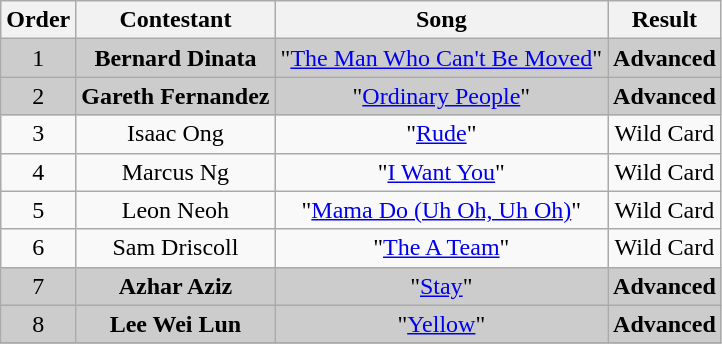<table class="wikitable plainrowheaders" style="text-align:center;">
<tr>
<th scope="col">Order</th>
<th scope="col">Contestant</th>
<th scope="col">Song</th>
<th scope="col">Result</th>
</tr>
<tr style="background:#ccc;">
<td scope="row">1</td>
<td><strong>Bernard Dinata</strong></td>
<td>"<a href='#'>The Man Who Can't Be Moved</a>"</td>
<td><strong>Advanced</strong></td>
</tr>
<tr style="background:#ccc;">
<td scope="row">2</td>
<td><strong>Gareth Fernandez</strong></td>
<td>"<a href='#'>Ordinary People</a>"</td>
<td><strong>Advanced</strong></td>
</tr>
<tr>
<td scope="row">3</td>
<td>Isaac Ong</td>
<td>"<a href='#'>Rude</a>"</td>
<td>Wild Card</td>
</tr>
<tr>
<td scope="row">4</td>
<td>Marcus Ng</td>
<td>"<a href='#'>I Want You</a>"</td>
<td>Wild Card</td>
</tr>
<tr>
<td scope="row">5</td>
<td>Leon Neoh</td>
<td>"<a href='#'>Mama Do (Uh Oh, Uh Oh)</a>"</td>
<td>Wild Card</td>
</tr>
<tr>
<td scope="row">6</td>
<td>Sam Driscoll</td>
<td>"<a href='#'>The A Team</a>"</td>
<td>Wild Card</td>
</tr>
<tr style="background:#ccc;">
<td scope="row">7</td>
<td><strong>Azhar Aziz</strong></td>
<td>"<a href='#'>Stay</a>"</td>
<td><strong>Advanced</strong></td>
</tr>
<tr style="background:#ccc;">
<td scope="row">8</td>
<td><strong>Lee Wei Lun</strong></td>
<td>"<a href='#'>Yellow</a>"</td>
<td><strong>Advanced</strong></td>
</tr>
<tr>
</tr>
</table>
